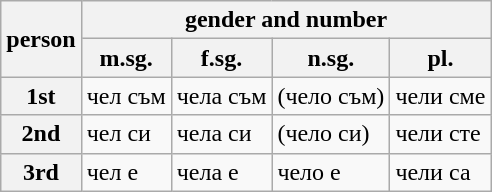<table class="wikitable">
<tr>
<th rowspan="2">person</th>
<th colspan="4">gender and number</th>
</tr>
<tr>
<th>m.sg.</th>
<th>f.sg.</th>
<th>n.sg.</th>
<th>pl.</th>
</tr>
<tr>
<th>1st</th>
<td>чел съм</td>
<td>чела съм</td>
<td>(чело съм)</td>
<td>чели сме</td>
</tr>
<tr>
<th>2nd</th>
<td>чел си</td>
<td>чела си</td>
<td>(чело си)</td>
<td>чели сте</td>
</tr>
<tr>
<th>3rd</th>
<td>чел е</td>
<td>чела е</td>
<td>чело е</td>
<td>чели са</td>
</tr>
</table>
